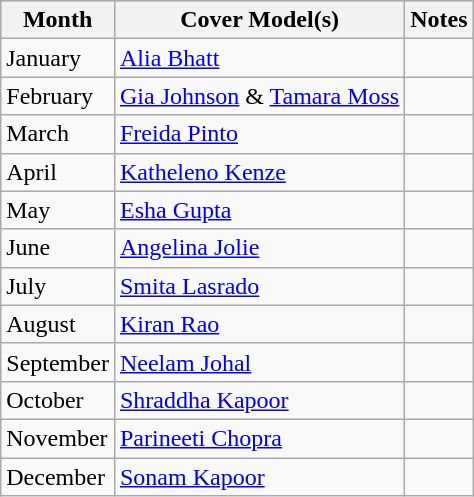<table class="wikitable">
<tr style="background:#ccc; text-align:center;">
<th>Month</th>
<th>Cover Model(s)</th>
<th>Notes</th>
</tr>
<tr>
<td>January</td>
<td><a href='#'>Alia Bhatt</a></td>
<td></td>
</tr>
<tr>
<td>February</td>
<td><a href='#'>Gia Johnson</a> &  <a href='#'>Tamara Moss</a></td>
<td></td>
</tr>
<tr>
<td>March</td>
<td><a href='#'>Freida Pinto</a></td>
<td></td>
</tr>
<tr>
<td>April</td>
<td><a href='#'>Katheleno Kenze</a></td>
<td></td>
</tr>
<tr>
<td>May</td>
<td><a href='#'>Esha Gupta</a></td>
<td></td>
</tr>
<tr>
<td>June</td>
<td><a href='#'>Angelina Jolie</a></td>
<td></td>
</tr>
<tr>
<td>July</td>
<td><a href='#'>Smita Lasrado</a></td>
<td></td>
</tr>
<tr>
<td>August</td>
<td><a href='#'>Kiran Rao</a></td>
<td></td>
</tr>
<tr>
<td>September</td>
<td><a href='#'>Neelam Johal</a></td>
<td></td>
</tr>
<tr>
<td>October</td>
<td><a href='#'>Shraddha Kapoor</a></td>
<td></td>
</tr>
<tr>
<td>November</td>
<td><a href='#'>Parineeti Chopra</a></td>
<td></td>
</tr>
<tr>
<td>December</td>
<td><a href='#'>Sonam Kapoor</a></td>
<td></td>
</tr>
</table>
